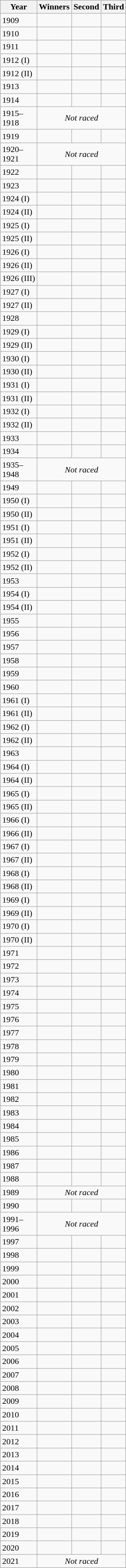<table class="wikitable">
<tr>
<th>Year</th>
<th>Winners</th>
<th>Second</th>
<th>Third</th>
</tr>
<tr>
<td>1909</td>
<td> <br></td>
<td> <br></td>
<td> <br></td>
</tr>
<tr>
<td>1910</td>
<td> <br></td>
<td> <br></td>
<td> <br></td>
</tr>
<tr>
<td>1911</td>
<td> <br></td>
<td> <br></td>
<td> <br></td>
</tr>
<tr>
<td>1912 (I)</td>
<td> <br></td>
<td> <br></td>
<td> <br></td>
</tr>
<tr>
<td>1912 (II)</td>
<td> <br></td>
<td> <br></td>
<td> <br></td>
</tr>
<tr>
<td>1913</td>
<td> <br></td>
<td> <br></td>
<td> <br></td>
</tr>
<tr>
<td>1914</td>
<td> <br></td>
<td> <br></td>
<td> <br></td>
</tr>
<tr>
<td>1915–<br>1918</td>
<td style="text-align:center;" colspan="3"><em>Not raced</em></td>
</tr>
<tr>
<td>1919</td>
<td> <br></td>
<td> <br></td>
<td> <br></td>
</tr>
<tr>
<td>1920–<br>1921</td>
<td style="text-align:center;" colspan="3"><em>Not raced</em></td>
</tr>
<tr>
<td>1922</td>
<td> <br></td>
<td> <br></td>
<td> <br></td>
</tr>
<tr>
<td>1923</td>
<td> <br></td>
<td> <br></td>
<td> <br></td>
</tr>
<tr>
<td>1924 (I)</td>
<td> <br></td>
<td> <br></td>
<td> <br></td>
</tr>
<tr>
<td>1924 (II)</td>
<td> <br></td>
<td> <br></td>
<td> <br></td>
</tr>
<tr>
<td>1925 (I)</td>
<td> <br></td>
<td> <br></td>
<td> <br></td>
</tr>
<tr>
<td>1925 (II)</td>
<td> <br></td>
<td> <br></td>
<td> <br></td>
</tr>
<tr>
<td>1926 (I)</td>
<td> <br></td>
<td> <br></td>
<td> <br></td>
</tr>
<tr>
<td>1926 (II)</td>
<td> <br></td>
<td> <br></td>
<td> <br></td>
</tr>
<tr>
<td>1926 (III)</td>
<td> <br></td>
<td> <br></td>
<td> <br></td>
</tr>
<tr>
<td>1927 (I)</td>
<td> <br> </td>
<td> <br></td>
<td> <br></td>
</tr>
<tr>
<td>1927 (II)</td>
<td> <br> </td>
<td> <br></td>
<td> <br></td>
</tr>
<tr>
<td>1928</td>
<td> <br></td>
<td> <br></td>
<td> <br></td>
</tr>
<tr>
<td>1929 (I)</td>
<td> <br></td>
<td> <br> </td>
<td> <br></td>
</tr>
<tr>
<td>1929 (II)</td>
<td> <br></td>
<td> <br></td>
<td> <br></td>
</tr>
<tr>
<td>1930 (I)</td>
<td> <br></td>
<td> <br></td>
<td> <br></td>
</tr>
<tr>
<td>1930 (II)</td>
<td> <br></td>
<td> <br></td>
<td> <br></td>
</tr>
<tr>
<td>1931 (I)</td>
<td> <br></td>
<td> <br></td>
<td> <br></td>
</tr>
<tr>
<td>1931 (II)</td>
<td> <br></td>
<td> <br></td>
<td> <br></td>
</tr>
<tr>
<td>1932 (I)</td>
<td> <br></td>
<td> <br></td>
<td> <br></td>
</tr>
<tr>
<td>1932 (II)</td>
<td> <br></td>
<td> <br></td>
<td> <br></td>
</tr>
<tr>
<td>1933</td>
<td> <br></td>
<td> <br></td>
<td> <br></td>
</tr>
<tr>
<td>1934</td>
<td> <br></td>
<td> <br></td>
<td> <br></td>
</tr>
<tr>
<td>1935–<br>1948</td>
<td style="text-align:center;" colspan="3"><em>Not raced</em></td>
</tr>
<tr>
<td>1949</td>
<td> <br> </td>
<td> <br></td>
<td> <br></td>
</tr>
<tr>
<td>1950 (I)</td>
<td> <br></td>
<td> <br></td>
<td> <br></td>
</tr>
<tr>
<td>1950 (II)</td>
<td> <br></td>
<td> <br></td>
<td> <br></td>
</tr>
<tr>
<td>1951 (I)</td>
<td> <br></td>
<td> <br></td>
<td> <br></td>
</tr>
<tr>
<td>1951 (II)</td>
<td> <br></td>
<td> <br></td>
<td> <br></td>
</tr>
<tr>
<td>1952 (I)</td>
<td> <br></td>
<td> <br></td>
<td> <br></td>
</tr>
<tr>
<td>1952 (II)</td>
<td> <br></td>
<td> <br></td>
<td> <br></td>
</tr>
<tr>
<td>1953</td>
<td> <br></td>
<td> <br></td>
<td> <br></td>
</tr>
<tr>
<td>1954 (I)</td>
<td> <br></td>
<td> <br></td>
<td> <br></td>
</tr>
<tr>
<td>1954 (II)</td>
<td> <br></td>
<td> <br></td>
<td> <br></td>
</tr>
<tr>
<td>1955</td>
<td> <br></td>
<td> <br> </td>
<td> <br></td>
</tr>
<tr>
<td>1956</td>
<td> <br> </td>
<td> <br></td>
<td> <br> </td>
</tr>
<tr>
<td>1957</td>
<td> <br></td>
<td> <br></td>
<td> <br></td>
</tr>
<tr>
<td>1958</td>
<td> <br></td>
<td> <br></td>
<td> <br> </td>
</tr>
<tr>
<td>1959</td>
<td> <br> </td>
<td> <br></td>
<td> <br></td>
</tr>
<tr>
<td>1960</td>
<td> <br> </td>
<td> <br></td>
<td> <br> </td>
</tr>
<tr>
<td>1961 (I)</td>
<td> <br></td>
<td> <br></td>
<td> <br> </td>
</tr>
<tr>
<td>1961 (II)</td>
<td> <br> </td>
<td> <br></td>
<td> <br></td>
</tr>
<tr>
<td>1962 (I)</td>
<td> <br></td>
<td> <br> </td>
<td> <br></td>
</tr>
<tr>
<td>1962 (II)</td>
<td> <br></td>
<td> <br></td>
<td> <br></td>
</tr>
<tr>
<td>1963</td>
<td> <br></td>
<td> <br></td>
<td> <br> </td>
</tr>
<tr>
<td>1964 (I)</td>
<td> <br></td>
<td> <br> </td>
<td> <br></td>
</tr>
<tr>
<td>1964 (II)</td>
<td> <br></td>
<td> <br></td>
<td> <br></td>
</tr>
<tr>
<td>1965 (I)</td>
<td> <br> </td>
<td> <br></td>
<td> <br></td>
</tr>
<tr>
<td>1965 (II)</td>
<td> <br></td>
<td> <br></td>
<td> <br> </td>
</tr>
<tr>
<td>1966 (I)</td>
<td> <br></td>
<td> <br> </td>
<td> <br> </td>
</tr>
<tr>
<td>1966 (II)</td>
<td> <br></td>
<td> <br> </td>
<td> <br></td>
</tr>
<tr>
<td>1967 (I)</td>
<td> <br></td>
<td> <br></td>
<td> <br></td>
</tr>
<tr>
<td>1967 (II)</td>
<td> <br></td>
<td> <br></td>
<td> <br></td>
</tr>
<tr>
<td>1968 (I)</td>
<td> <br> </td>
<td> <br></td>
<td> <br></td>
</tr>
<tr>
<td>1968 (II)</td>
<td> <br></td>
<td> <br></td>
<td> <br> </td>
</tr>
<tr>
<td>1969 (I)</td>
<td> <br></td>
<td> <br></td>
<td> <br></td>
</tr>
<tr>
<td>1969 (II)</td>
<td> <br></td>
<td> <br></td>
<td> <br></td>
</tr>
<tr>
<td>1970 (I)</td>
<td> <br></td>
<td> <br> </td>
<td> <br> </td>
</tr>
<tr>
<td>1970 (II)</td>
<td> <br></td>
<td> <br> </td>
<td> <br> </td>
</tr>
<tr>
<td>1971</td>
<td> <br> </td>
<td> <br></td>
<td> <br></td>
</tr>
<tr>
<td>1972</td>
<td> <br></td>
<td> <br></td>
<td> <br></td>
</tr>
<tr>
<td>1973</td>
<td> <br></td>
<td> <br></td>
<td> <br></td>
</tr>
<tr>
<td>1974</td>
<td> <br></td>
<td> <br></td>
<td> <br></td>
</tr>
<tr>
<td>1975</td>
<td> <br></td>
<td> <br></td>
<td> <br></td>
</tr>
<tr>
<td>1976</td>
<td> <br></td>
<td> <br></td>
<td> <br></td>
</tr>
<tr>
<td>1977</td>
<td> <br></td>
<td> <br></td>
<td> <br></td>
</tr>
<tr>
<td>1978</td>
<td> <br></td>
<td> <br></td>
<td> <br></td>
</tr>
<tr>
<td>1979</td>
<td> <br></td>
<td> <br></td>
<td> <br></td>
</tr>
<tr>
<td>1980</td>
<td> <br></td>
<td> <br></td>
<td> <br></td>
</tr>
<tr>
<td>1981</td>
<td> <br></td>
<td> <br> </td>
<td> <br></td>
</tr>
<tr>
<td>1982</td>
<td> <br></td>
<td> <br></td>
<td> <br></td>
</tr>
<tr>
<td>1983</td>
<td> <br> </td>
<td> <br> </td>
<td> <br> </td>
</tr>
<tr>
<td>1984</td>
<td> <br></td>
<td> <br> </td>
<td> <br> </td>
</tr>
<tr>
<td>1985</td>
<td> <br> </td>
<td> <br></td>
<td> <br> </td>
</tr>
<tr>
<td>1986</td>
<td> <br> </td>
<td> <br></td>
<td> <br></td>
</tr>
<tr>
<td>1987</td>
<td> <br></td>
<td> <br></td>
<td> <br></td>
</tr>
<tr>
<td>1988</td>
<td> <br></td>
<td> <br></td>
<td> <br></td>
</tr>
<tr>
<td>1989</td>
<td style="text-align:center;" colspan="3"><em>Not raced</em></td>
</tr>
<tr>
<td>1990</td>
<td> <br> </td>
<td> <br></td>
<td> <br></td>
</tr>
<tr>
<td>1991–<br>1996</td>
<td style="text-align:center;" colspan="3"><em>Not raced</em></td>
</tr>
<tr>
<td>1997</td>
<td> <br> </td>
<td> <br> </td>
<td> <br></td>
</tr>
<tr>
<td>1998</td>
<td> <br> </td>
<td> <br></td>
<td> <br></td>
</tr>
<tr>
<td>1999</td>
<td> <br></td>
<td> <br></td>
<td> <br></td>
</tr>
<tr>
<td>2000</td>
<td> <br> </td>
<td> <br></td>
<td> <br></td>
</tr>
<tr>
<td>2001</td>
<td> <br> </td>
<td> <br></td>
<td> <br></td>
</tr>
<tr>
<td>2002</td>
<td> <br> </td>
<td> <br></td>
<td> <br></td>
</tr>
<tr>
<td>2003</td>
<td> <br> </td>
<td> <br> </td>
<td> <br> </td>
</tr>
<tr>
<td>2004</td>
<td> <br></td>
<td> <br> </td>
<td> <br> </td>
</tr>
<tr>
<td>2005</td>
<td> <br> </td>
<td> <br></td>
<td> <br></td>
</tr>
<tr>
<td>2006</td>
<td> <br></td>
<td> <br> </td>
<td> <br> </td>
</tr>
<tr>
<td>2007</td>
<td> <br> </td>
<td> <br> </td>
<td> <br> </td>
</tr>
<tr>
<td>2008</td>
<td> <br> </td>
<td> <br> </td>
<td> <br> </td>
</tr>
<tr>
<td>2009</td>
<td> <br> </td>
<td> <br> </td>
<td> <br> </td>
</tr>
<tr>
<td>2010</td>
<td> <br> </td>
<td> <br> </td>
<td> <br> </td>
</tr>
<tr>
<td>2011</td>
<td> <br> </td>
<td> <br> </td>
<td> <br> </td>
</tr>
<tr>
<td>2012</td>
<td> <br> </td>
<td> <br> </td>
<td> <br> </td>
</tr>
<tr>
<td>2013</td>
<td> <br> </td>
<td> <br> </td>
<td> <br> </td>
</tr>
<tr>
<td>2014</td>
<td> <br> </td>
<td> <br> </td>
<td> <br> </td>
</tr>
<tr>
<td>2015</td>
<td> <br></td>
<td> <br> </td>
<td> <br> </td>
</tr>
<tr>
<td>2016</td>
<td> <br> </td>
<td> <br> </td>
<td> <br> </td>
</tr>
<tr>
<td>2017</td>
<td> <br> </td>
<td> <br> </td>
<td> <br> </td>
</tr>
<tr>
<td>2018</td>
<td> <br> </td>
<td> <br> </td>
<td> <br> </td>
</tr>
<tr>
<td>2019</td>
<td> <br> </td>
<td> <br> </td>
<td> <br> </td>
</tr>
<tr>
<td>2020</td>
<td> <br> </td>
<td> <br> </td>
<td> <br> </td>
</tr>
<tr>
<td>2021</td>
<td style="text-align:center;" colspan="3"><em>Not raced</em></td>
</tr>
</table>
